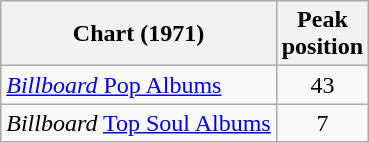<table class="wikitable">
<tr>
<th>Chart (1971)</th>
<th>Peak<br>position</th>
</tr>
<tr>
<td><a href='#'><em>Billboard</em> Pop Albums</a></td>
<td align=center>43</td>
</tr>
<tr>
<td><em>Billboard</em> <a href='#'>Top Soul Albums</a></td>
<td align=center>7</td>
</tr>
</table>
